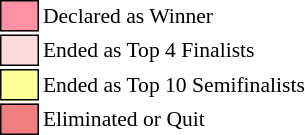<table class="toccolours" style="font-size: 90%; white-space: nowrap;">
<tr>
<td style="background:#FF91A4; border:1px solid black;">      </td>
<td>Declared as Winner</td>
</tr>
<tr>
<td style="background:#FADADD; border:1px solid black;">      </td>
<td>Ended as Top 4 Finalists</td>
</tr>
<tr>
<td style="background:#FFFF99; border:1px solid black;">      </td>
<td>Ended as Top 10 Semifinalists</td>
</tr>
<tr>
<td style="background:#F08080; border:1px solid black;">      </td>
<td>Eliminated or Quit</td>
</tr>
</table>
